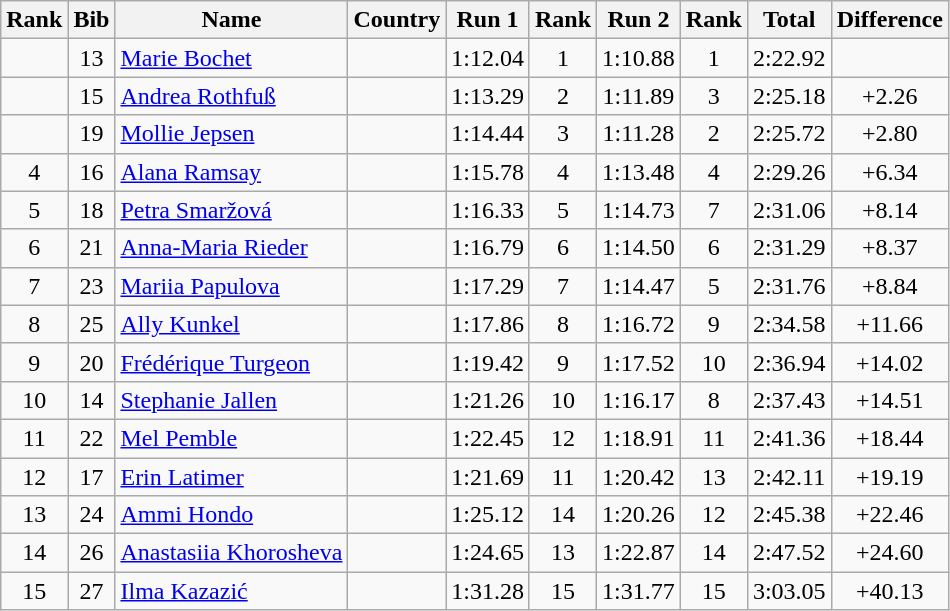<table class="wikitable sortable" style="text-align:center">
<tr>
<th>Rank</th>
<th>Bib</th>
<th>Name</th>
<th>Country</th>
<th>Run 1</th>
<th>Rank</th>
<th>Run 2</th>
<th>Rank</th>
<th>Total</th>
<th>Difference</th>
</tr>
<tr>
<td></td>
<td>13</td>
<td align=left><a href='#'>Marie Bochet</a></td>
<td align=left></td>
<td>1:12.04</td>
<td>1</td>
<td>1:10.88</td>
<td>1</td>
<td>2:22.92</td>
<td></td>
</tr>
<tr>
<td></td>
<td>15</td>
<td align=left><a href='#'>Andrea Rothfuß</a></td>
<td align=left></td>
<td>1:13.29</td>
<td>2</td>
<td>1:11.89</td>
<td>3</td>
<td>2:25.18</td>
<td>+2.26</td>
</tr>
<tr>
<td></td>
<td>19</td>
<td align=left><a href='#'>Mollie Jepsen</a></td>
<td align=left></td>
<td>1:14.44</td>
<td>3</td>
<td>1:11.28</td>
<td>2</td>
<td>2:25.72</td>
<td>+2.80</td>
</tr>
<tr>
<td>4</td>
<td>16</td>
<td align=left><a href='#'>Alana Ramsay</a></td>
<td align=left></td>
<td>1:15.78</td>
<td>4</td>
<td>1:13.48</td>
<td>4</td>
<td>2:29.26</td>
<td>+6.34</td>
</tr>
<tr>
<td>5</td>
<td>18</td>
<td align=left><a href='#'>Petra Smaržová</a></td>
<td align=left></td>
<td>1:16.33</td>
<td>5</td>
<td>1:14.73</td>
<td>7</td>
<td>2:31.06</td>
<td>+8.14</td>
</tr>
<tr>
<td>6</td>
<td>21</td>
<td align=left><a href='#'>Anna-Maria Rieder</a></td>
<td align=left></td>
<td>1:16.79</td>
<td>6</td>
<td>1:14.50</td>
<td>6</td>
<td>2:31.29</td>
<td>+8.37</td>
</tr>
<tr>
<td>7</td>
<td>23</td>
<td align=left><a href='#'>Mariia Papulova</a></td>
<td align=left></td>
<td>1:17.29</td>
<td>7</td>
<td>1:14.47</td>
<td>5</td>
<td>2:31.76</td>
<td>+8.84</td>
</tr>
<tr>
<td>8</td>
<td>25</td>
<td align=left><a href='#'>Ally Kunkel</a></td>
<td align=left></td>
<td>1:17.86</td>
<td>8</td>
<td>1:16.72</td>
<td>9</td>
<td>2:34.58</td>
<td>+11.66</td>
</tr>
<tr>
<td>9</td>
<td>20</td>
<td align=left><a href='#'>Frédérique Turgeon</a></td>
<td align=left></td>
<td>1:19.42</td>
<td>9</td>
<td>1:17.52</td>
<td>10</td>
<td>2:36.94</td>
<td>+14.02</td>
</tr>
<tr>
<td>10</td>
<td>14</td>
<td align=left><a href='#'>Stephanie Jallen</a></td>
<td align=left></td>
<td>1:21.26</td>
<td>10</td>
<td>1:16.17</td>
<td>8</td>
<td>2:37.43</td>
<td>+14.51</td>
</tr>
<tr>
<td>11</td>
<td>22</td>
<td align=left><a href='#'>Mel Pemble</a></td>
<td align=left></td>
<td>1:22.45</td>
<td>12</td>
<td>1:18.91</td>
<td>11</td>
<td>2:41.36</td>
<td>+18.44</td>
</tr>
<tr>
<td>12</td>
<td>17</td>
<td align=left><a href='#'>Erin Latimer</a></td>
<td align=left></td>
<td>1:21.69</td>
<td>11</td>
<td>1:20.42</td>
<td>13</td>
<td>2:42.11</td>
<td>+19.19</td>
</tr>
<tr>
<td>13</td>
<td>24</td>
<td align=left><a href='#'>Ammi Hondo</a></td>
<td align=left></td>
<td>1:25.12</td>
<td>14</td>
<td>1:20.26</td>
<td>12</td>
<td>2:45.38</td>
<td>+22.46</td>
</tr>
<tr>
<td>14</td>
<td>26</td>
<td align=left><a href='#'>Anastasiia Khorosheva</a></td>
<td align=left></td>
<td>1:24.65</td>
<td>13</td>
<td>1:22.87</td>
<td>14</td>
<td>2:47.52</td>
<td>+24.60</td>
</tr>
<tr>
<td>15</td>
<td>27</td>
<td align=left><a href='#'>Ilma Kazazić</a></td>
<td align=left></td>
<td>1:31.28</td>
<td>15</td>
<td>1:31.77</td>
<td>15</td>
<td>3:03.05</td>
<td>+40.13</td>
</tr>
</table>
